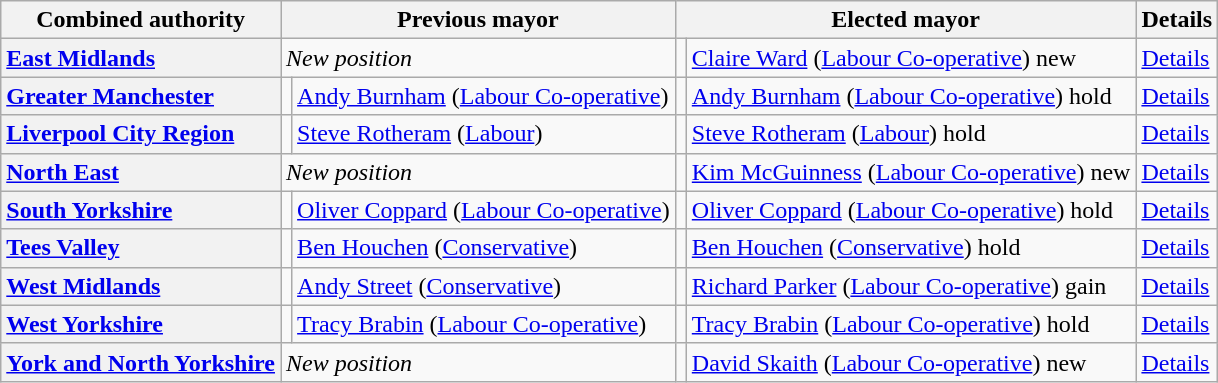<table class="wikitable" border="1">
<tr>
<th>Combined authority</th>
<th colspan="2">Previous mayor</th>
<th colspan="2">Elected mayor</th>
<th>Details</th>
</tr>
<tr>
<th scope="row" style="text-align: left;"><a href='#'>East Midlands</a></th>
<td colspan="2"><em>New position</em></td>
<td></td>
<td><a href='#'>Claire Ward</a> (<a href='#'>Labour Co-operative</a>) new</td>
<td><a href='#'>Details</a></td>
</tr>
<tr>
<th scope="row" style="text-align: left;"><a href='#'>Greater Manchester</a></th>
<td></td>
<td><a href='#'>Andy Burnham</a> (<a href='#'>Labour Co-operative</a>)</td>
<td></td>
<td><a href='#'>Andy Burnham</a> (<a href='#'>Labour Co-operative</a>) hold</td>
<td><a href='#'>Details</a></td>
</tr>
<tr>
<th scope="row" style="text-align: left;"><a href='#'>Liverpool City Region</a></th>
<td></td>
<td><a href='#'>Steve Rotheram</a> (<a href='#'>Labour</a>)</td>
<td></td>
<td><a href='#'>Steve Rotheram</a> (<a href='#'>Labour</a>) hold</td>
<td><a href='#'>Details</a></td>
</tr>
<tr>
<th scope="row" style="text-align: left;"><a href='#'>North East</a></th>
<td colspan="2"><em>New position</em></td>
<td></td>
<td><a href='#'>Kim McGuinness</a> (<a href='#'>Labour Co-operative</a>) new</td>
<td><a href='#'>Details</a></td>
</tr>
<tr>
<th scope="row" style="text-align: left;"><a href='#'>South Yorkshire</a></th>
<td></td>
<td><a href='#'>Oliver Coppard</a> (<a href='#'>Labour Co-operative</a>)</td>
<td></td>
<td><a href='#'>Oliver Coppard</a> (<a href='#'>Labour Co-operative</a>) hold</td>
<td><a href='#'>Details</a></td>
</tr>
<tr>
<th scope="row" style="text-align: left;"><a href='#'>Tees Valley</a></th>
<td></td>
<td><a href='#'>Ben Houchen</a> (<a href='#'>Conservative</a>)</td>
<td></td>
<td><a href='#'>Ben Houchen</a> (<a href='#'>Conservative</a>) hold</td>
<td><a href='#'>Details</a></td>
</tr>
<tr>
<th scope="row" style="text-align: left;"><a href='#'>West Midlands</a></th>
<td></td>
<td><a href='#'>Andy Street</a> (<a href='#'>Conservative</a>)</td>
<td></td>
<td><a href='#'>Richard Parker</a> (<a href='#'>Labour Co-operative</a>) gain</td>
<td><a href='#'>Details</a></td>
</tr>
<tr>
<th scope="row" style="text-align: left;"><a href='#'>West Yorkshire</a></th>
<td></td>
<td><a href='#'>Tracy Brabin</a> (<a href='#'>Labour Co-operative</a>)</td>
<td></td>
<td><a href='#'>Tracy Brabin</a> (<a href='#'>Labour Co-operative</a>) hold</td>
<td><a href='#'>Details</a></td>
</tr>
<tr>
<th scope="row" style="text-align: left;"><a href='#'>York and North Yorkshire</a></th>
<td colspan="2"><em>New position</em></td>
<td></td>
<td><a href='#'>David Skaith</a> (<a href='#'>Labour Co-operative</a>) new</td>
<td><a href='#'>Details</a></td>
</tr>
</table>
